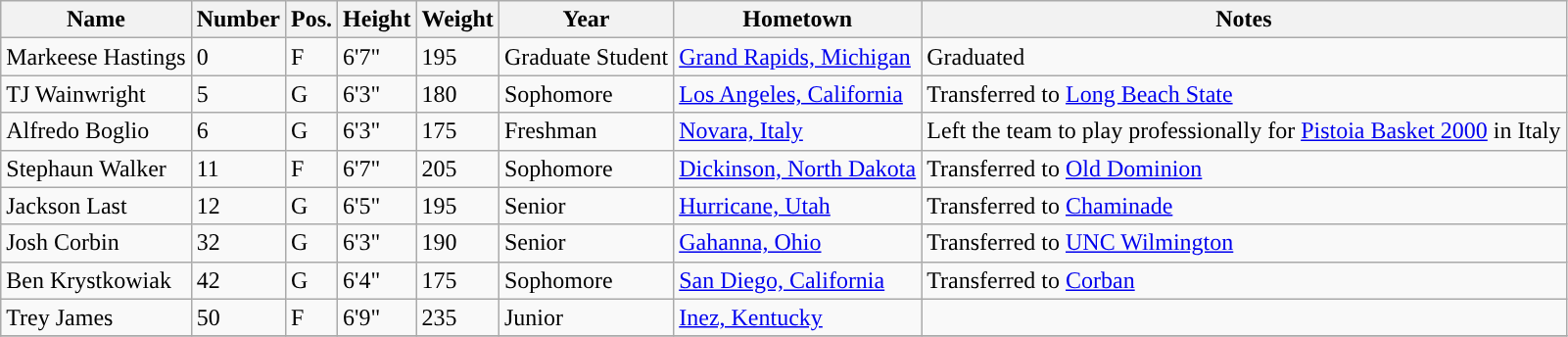<table class="wikitable sortable" border="1">
<tr align=center>
<th style="background:#">Name</th>
<th style="background:#">Number</th>
<th style="background:#">Pos.</th>
<th style="background:#">Height</th>
<th style="background:#">Weight</th>
<th style="background:#">Year</th>
<th style="background:#">Hometown</th>
<th style="background:#">Notes</th>
</tr>
<tr>
<td>Markeese Hastings</td>
<td>0</td>
<td>F</td>
<td>6'7"</td>
<td>195</td>
<td>Graduate Student</td>
<td><a href='#'>Grand Rapids, Michigan</a></td>
<td>Graduated</td>
</tr>
<tr>
<td>TJ Wainwright</td>
<td>5</td>
<td>G</td>
<td>6'3"</td>
<td>180</td>
<td>Sophomore</td>
<td><a href='#'>Los Angeles, California</a></td>
<td>Transferred to <a href='#'>Long Beach State</a></td>
</tr>
<tr>
<td>Alfredo Boglio</td>
<td>6</td>
<td>G</td>
<td>6'3"</td>
<td>175</td>
<td>Freshman</td>
<td><a href='#'>Novara, Italy</a></td>
<td>Left the team to play professionally for <a href='#'>Pistoia Basket 2000</a> in Italy</td>
</tr>
<tr>
<td>Stephaun Walker</td>
<td>11</td>
<td>F</td>
<td>6'7"</td>
<td>205</td>
<td>Sophomore</td>
<td><a href='#'>Dickinson, North Dakota</a></td>
<td>Transferred to <a href='#'>Old Dominion</a></td>
</tr>
<tr>
<td>Jackson Last</td>
<td>12</td>
<td>G</td>
<td>6'5"</td>
<td>195</td>
<td>Senior</td>
<td><a href='#'>Hurricane, Utah</a></td>
<td>Transferred to <a href='#'>Chaminade</a></td>
</tr>
<tr>
<td>Josh Corbin</td>
<td>32</td>
<td>G</td>
<td>6'3"</td>
<td>190</td>
<td>Senior</td>
<td><a href='#'>Gahanna, Ohio</a></td>
<td>Transferred to <a href='#'>UNC Wilmington</a></td>
</tr>
<tr>
<td>Ben Krystkowiak</td>
<td>42</td>
<td>G</td>
<td>6'4"</td>
<td>175</td>
<td>Sophomore</td>
<td><a href='#'>San Diego, California</a></td>
<td>Transferred to <a href='#'>Corban</a></td>
</tr>
<tr>
<td>Trey James</td>
<td>50</td>
<td>F</td>
<td>6'9"</td>
<td>235</td>
<td>Junior</td>
<td><a href='#'>Inez, Kentucky</a></td>
<td></td>
</tr>
<tr>
</tr>
</table>
